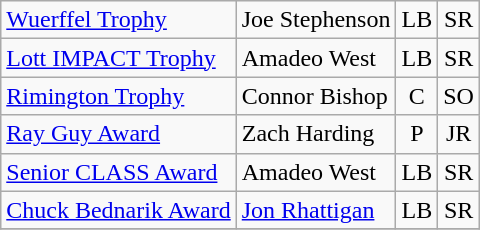<table class="wikitable">
<tr>
<td><a href='#'>Wuerffel Trophy</a></td>
<td>Joe Stephenson</td>
<td align=center>LB</td>
<td align=center>SR</td>
</tr>
<tr>
<td><a href='#'>Lott IMPACT Trophy</a></td>
<td>Amadeo West</td>
<td align=center>LB</td>
<td align=center>SR</td>
</tr>
<tr>
<td><a href='#'>Rimington Trophy</a></td>
<td>Connor Bishop</td>
<td align=center>C</td>
<td align=center>SO</td>
</tr>
<tr>
<td><a href='#'>Ray Guy Award</a></td>
<td>Zach Harding</td>
<td align=center>P</td>
<td align=center>JR</td>
</tr>
<tr>
<td><a href='#'>Senior CLASS Award</a></td>
<td>Amadeo West</td>
<td align=center>LB</td>
<td align=center>SR</td>
</tr>
<tr>
<td><a href='#'>Chuck Bednarik Award</a></td>
<td><a href='#'>Jon Rhattigan</a></td>
<td align=center>LB</td>
<td align=center>SR</td>
</tr>
<tr>
</tr>
</table>
